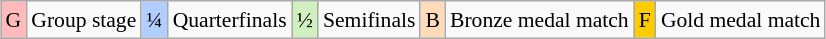<table class="wikitable" style="margin:0.5em auto; font-size:90%; line-height:1.25em; text-align:center;">
<tr>
<td style="background-color:#FFBBBB;">G</td>
<td>Group stage</td>
<td style="background-color:#b2cefe;">¼</td>
<td>Quarterfinals</td>
<td style="background-color:#D0F0C0;">½</td>
<td>Semifinals</td>
<td style="background-color:#FEDCBA;">B</td>
<td>Bronze medal match</td>
<td style="background-color:#FFCC00;">F</td>
<td>Gold medal match</td>
</tr>
</table>
